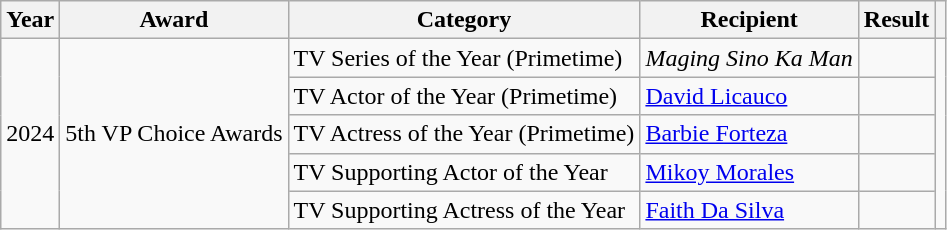<table class="wikitable">
<tr>
<th>Year</th>
<th>Award</th>
<th>Category</th>
<th>Recipient</th>
<th>Result</th>
<th></th>
</tr>
<tr>
<td rowspan=5>2024</td>
<td rowspan=5>5th VP Choice Awards</td>
<td>TV Series of the Year (Primetime)</td>
<td><em>Maging Sino Ka Man</em></td>
<td></td>
<td rowspan=5></td>
</tr>
<tr>
<td>TV Actor of the Year (Primetime)</td>
<td><a href='#'>David Licauco</a></td>
<td></td>
</tr>
<tr>
<td>TV Actress of the Year (Primetime)</td>
<td><a href='#'>Barbie Forteza</a></td>
<td></td>
</tr>
<tr>
<td>TV Supporting Actor of the Year</td>
<td><a href='#'>Mikoy Morales</a></td>
<td></td>
</tr>
<tr>
<td>TV Supporting Actress of the Year</td>
<td><a href='#'>Faith Da Silva</a></td>
<td></td>
</tr>
</table>
